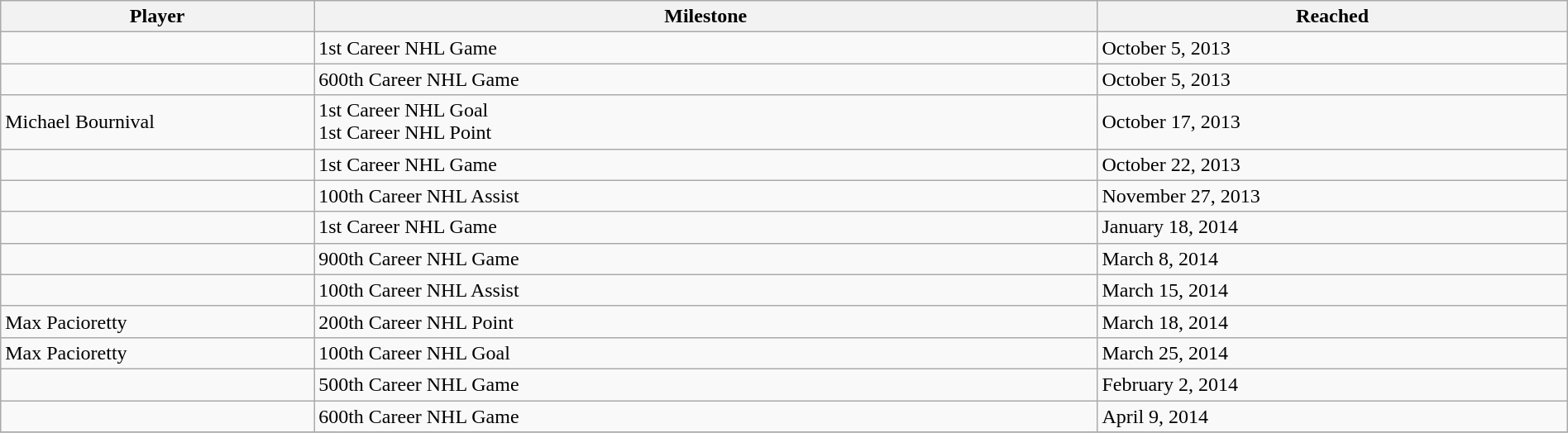<table class="wikitable sortable" style="width:100%;">
<tr align=center>
<th style="width:20%;">Player</th>
<th style="width:50%;">Milestone</th>
<th style="width:30%;" data-sort-type="date">Reached</th>
</tr>
<tr>
<td></td>
<td>1st Career NHL Game</td>
<td>October 5, 2013</td>
</tr>
<tr>
<td></td>
<td>600th Career NHL Game</td>
<td>October 5, 2013</td>
</tr>
<tr>
<td>Michael Bournival</td>
<td>1st Career NHL Goal<br>1st Career NHL Point</td>
<td>October 17, 2013</td>
</tr>
<tr>
<td></td>
<td>1st Career NHL Game</td>
<td>October 22, 2013</td>
</tr>
<tr>
<td></td>
<td>100th Career NHL Assist</td>
<td>November 27, 2013</td>
</tr>
<tr>
<td></td>
<td>1st Career NHL Game</td>
<td>January 18, 2014</td>
</tr>
<tr>
<td></td>
<td>900th Career NHL Game</td>
<td>March 8, 2014</td>
</tr>
<tr>
<td></td>
<td>100th Career NHL Assist</td>
<td>March 15, 2014</td>
</tr>
<tr>
<td>Max Pacioretty</td>
<td>200th Career NHL Point</td>
<td>March 18, 2014</td>
</tr>
<tr>
<td>Max Pacioretty</td>
<td>100th Career NHL Goal</td>
<td>March 25, 2014</td>
</tr>
<tr>
<td></td>
<td>500th Career NHL Game</td>
<td>February 2, 2014</td>
</tr>
<tr>
<td></td>
<td>600th Career NHL Game</td>
<td>April 9, 2014</td>
</tr>
<tr>
</tr>
</table>
